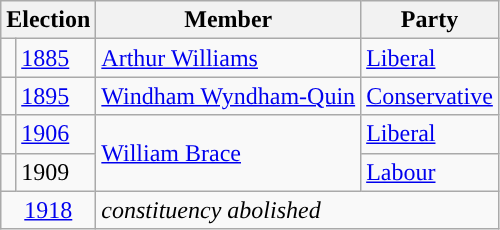<table class="wikitable">
<tr>
<th colspan="2">Election</th>
<th>Member</th>
<th>Party</th>
</tr>
<tr>
<td style="color:inherit;background-color: "></td>
<td><a href='#'>1885</a></td>
<td><a href='#'>Arthur Williams</a></td>
<td><a href='#'>Liberal</a></td>
</tr>
<tr>
<td style="color:inherit;background-color: "></td>
<td><a href='#'>1895</a></td>
<td><a href='#'>Windham Wyndham-Quin</a></td>
<td><a href='#'>Conservative</a></td>
</tr>
<tr>
<td style="color:inherit;background-color: "></td>
<td><a href='#'>1906</a></td>
<td rowspan=2><a href='#'>William Brace</a></td>
<td><a href='#'>Liberal</a></td>
</tr>
<tr>
<td style="color:inherit;background-color: "></td>
<td>1909</td>
<td><a href='#'>Labour</a></td>
</tr>
<tr>
<td colspan="2" align="center"><a href='#'>1918</a></td>
<td colspan="2"><em>constituency abolished</em></td>
</tr>
</table>
